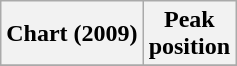<table class="wikitable plainrowheaders" style="text-align:center">
<tr>
<th>Chart (2009)</th>
<th>Peak<br>position</th>
</tr>
<tr>
</tr>
</table>
